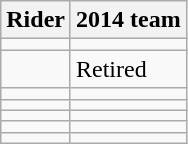<table class="wikitable">
<tr>
<th>Rider</th>
<th>2014 team</th>
</tr>
<tr>
<td></td>
<td></td>
</tr>
<tr>
<td></td>
<td>Retired</td>
</tr>
<tr>
<td></td>
<td></td>
</tr>
<tr>
<td></td>
<td></td>
</tr>
<tr>
<td></td>
<td></td>
</tr>
<tr>
<td></td>
<td></td>
</tr>
<tr>
<td></td>
<td></td>
</tr>
</table>
